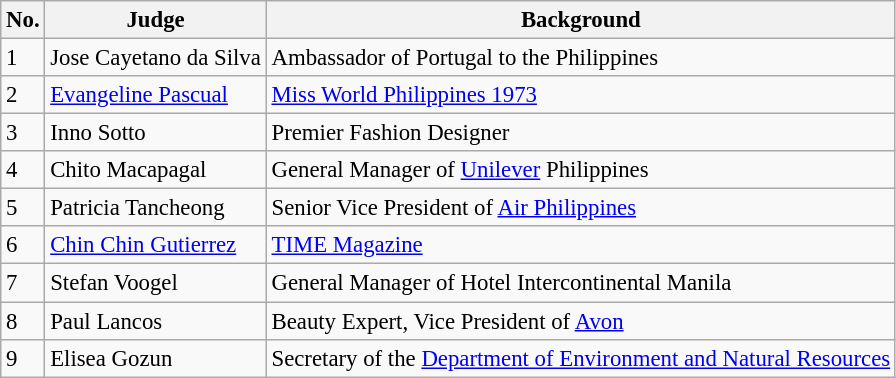<table class="wikitable sortable" style="font-size:95%;">
<tr>
<th>No.</th>
<th>Judge</th>
<th>Background</th>
</tr>
<tr>
<td>1</td>
<td>Jose Cayetano da Silva</td>
<td>Ambassador of Portugal to the Philippines</td>
</tr>
<tr>
<td>2</td>
<td><a href='#'>Evangeline Pascual</a></td>
<td><a href='#'>Miss World Philippines 1973</a></td>
</tr>
<tr>
<td>3</td>
<td>Inno Sotto</td>
<td>Premier Fashion Designer</td>
</tr>
<tr>
<td>4</td>
<td>Chito Macapagal</td>
<td>General Manager of <a href='#'>Unilever</a> Philippines</td>
</tr>
<tr>
<td>5</td>
<td>Patricia Tancheong</td>
<td>Senior Vice President of <a href='#'>Air Philippines</a></td>
</tr>
<tr>
<td>6</td>
<td><a href='#'>Chin Chin Gutierrez</a></td>
<td><a href='#'>TIME Magazine</a> </td>
</tr>
<tr>
<td>7</td>
<td>Stefan Voogel</td>
<td>General Manager of Hotel Intercontinental Manila</td>
</tr>
<tr>
<td>8</td>
<td>Paul Lancos</td>
<td>Beauty Expert, Vice President of <a href='#'>Avon</a></td>
</tr>
<tr>
<td>9</td>
<td>Elisea Gozun</td>
<td>Secretary of the <a href='#'>Department of Environment and Natural Resources</a></td>
</tr>
</table>
